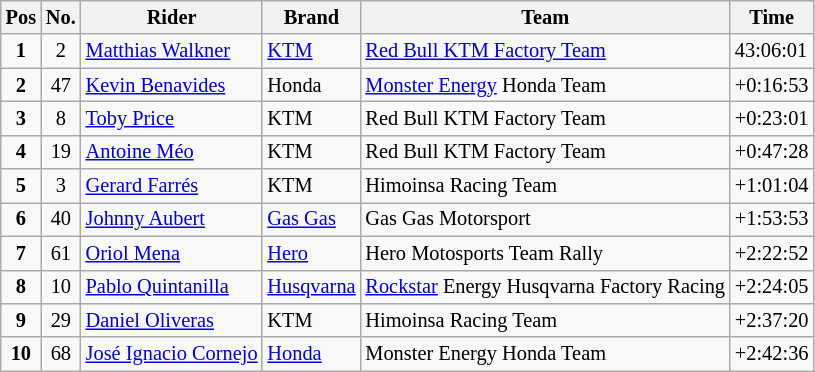<table class="wikitable" style="font-size:85%">
<tr>
<th>Pos</th>
<th>No.</th>
<th>Rider</th>
<th>Brand</th>
<th>Team</th>
<th>Time</th>
</tr>
<tr>
<td align=center><strong>1</strong></td>
<td align=center>2</td>
<td> <a href='#'>Matthias Walkner</a></td>
<td><a href='#'>KTM</a></td>
<td><a href='#'>Red Bull KTM Factory Team</a></td>
<td>43:06:01</td>
</tr>
<tr>
<td align=center><strong>2</strong></td>
<td align=center>47</td>
<td> <a href='#'>Kevin Benavides</a></td>
<td>Honda</td>
<td><a href='#'>Monster Energy</a> Honda Team</td>
<td>+0:16:53</td>
</tr>
<tr>
<td align=center><strong>3</strong></td>
<td align=center>8</td>
<td> <a href='#'>Toby Price</a></td>
<td>KTM</td>
<td>Red Bull KTM Factory Team</td>
<td>+0:23:01</td>
</tr>
<tr>
<td align=center><strong>4</strong></td>
<td align=center>19</td>
<td> <a href='#'>Antoine Méo</a></td>
<td>KTM</td>
<td>Red Bull KTM Factory Team</td>
<td>+0:47:28</td>
</tr>
<tr>
<td align=center><strong>5</strong></td>
<td align=center>3</td>
<td> <a href='#'>Gerard Farrés</a></td>
<td>KTM</td>
<td>Himoinsa Racing Team</td>
<td>+1:01:04</td>
</tr>
<tr>
<td align=center><strong>6</strong></td>
<td align=center>40</td>
<td> <a href='#'>Johnny Aubert</a></td>
<td><a href='#'>Gas Gas</a></td>
<td>Gas Gas Motorsport</td>
<td>+1:53:53</td>
</tr>
<tr>
<td align=center><strong>7</strong></td>
<td align=center>61</td>
<td> <a href='#'>Oriol Mena</a></td>
<td><a href='#'>Hero</a></td>
<td>Hero Motosports Team Rally</td>
<td>+2:22:52</td>
</tr>
<tr>
<td align=center><strong>8</strong></td>
<td align=center>10</td>
<td> <a href='#'>Pablo Quintanilla</a></td>
<td><a href='#'>Husqvarna</a></td>
<td><a href='#'>Rockstar</a> Energy Husqvarna Factory Racing</td>
<td>+2:24:05</td>
</tr>
<tr>
<td align=center><strong>9</strong></td>
<td align=center>29</td>
<td> <a href='#'>Daniel Oliveras</a></td>
<td>KTM</td>
<td>Himoinsa Racing Team</td>
<td>+2:37:20</td>
</tr>
<tr>
<td align=center><strong>10</strong></td>
<td align=center>68</td>
<td> <a href='#'>José Ignacio Cornejo</a></td>
<td><a href='#'>Honda</a></td>
<td>Monster Energy Honda Team</td>
<td>+2:42:36</td>
</tr>
</table>
